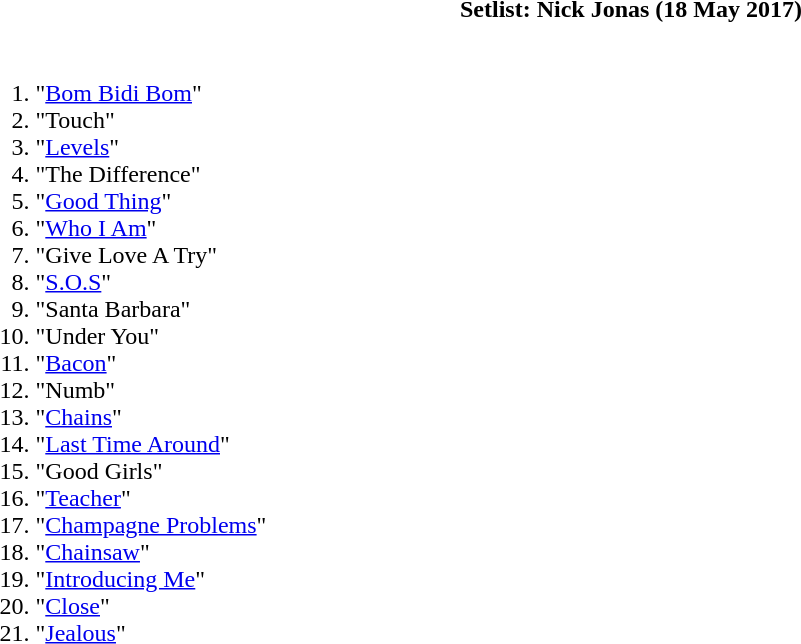<table class="toccolours collapsible collapsed" style="min-width:55em">
<tr>
<th>Setlist: Nick Jonas (18 May 2017)</th>
</tr>
<tr>
<td><br><ol><li>"<a href='#'>Bom Bidi Bom</a>"</li><li>"Touch"</li><li>"<a href='#'>Levels</a>"</li><li>"The Difference"</li><li>"<a href='#'>Good Thing</a>"</li><li>"<a href='#'>Who I Am</a>"</li><li>"Give Love A Try"</li><li>"<a href='#'>S.O.S</a>"</li><li>"Santa Barbara"</li><li>"Under You"</li><li>"<a href='#'>Bacon</a>"</li><li>"Numb"</li><li>"<a href='#'>Chains</a>"</li><li>"<a href='#'>Last Time Around</a>"</li><li>"Good Girls"</li><li>"<a href='#'>Teacher</a>"</li><li>"<a href='#'>Champagne Problems</a>"</li><li>"<a href='#'>Chainsaw</a>"</li><li>"<a href='#'>Introducing Me</a>"</li><li>"<a href='#'>Close</a>"</li><li>"<a href='#'>Jealous</a>"</li></ol></td>
</tr>
</table>
